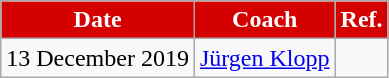<table class="wikitable plainrowheaders sortable">
<tr>
<th style="background:#d50000; color:white;">Date</th>
<th style="background:#d50000; color:white;" scope="col">Coach</th>
<th style="background:#d50000; color:white;">Ref.</th>
</tr>
<tr>
<td>13 December 2019</td>
<td> <a href='#'>Jürgen Klopp</a></td>
<td></td>
</tr>
</table>
